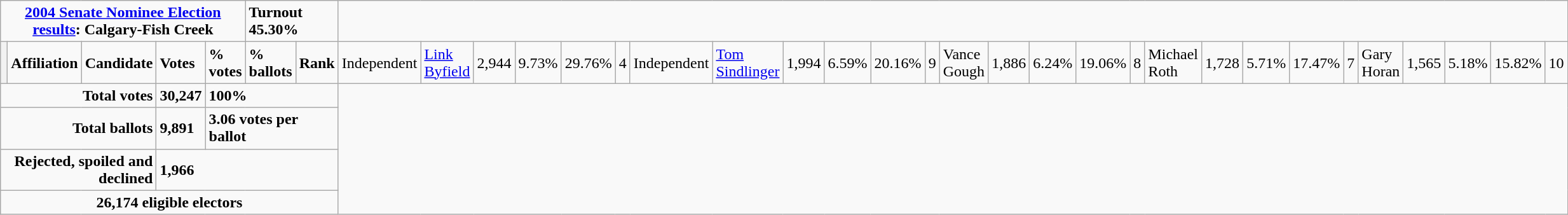<table class="wikitable">
<tr>
<td colspan="5" align=center><strong><a href='#'>2004 Senate Nominee Election results</a>: Calgary-Fish Creek</strong></td>
<td colspan="2"><strong>Turnout 45.30%</strong></td>
</tr>
<tr>
<th style="width: 10px;"></th>
<td><strong>Affiliation</strong></td>
<td><strong>Candidate</strong></td>
<td><strong>Votes</strong></td>
<td><strong>% votes</strong></td>
<td><strong>% ballots</strong></td>
<td><strong>Rank</strong><br>


</td>
<td>Independent</td>
<td><a href='#'>Link Byfield</a></td>
<td>2,944</td>
<td>9.73%</td>
<td>29.76%</td>
<td>4<br>

</td>
<td>Independent</td>
<td><a href='#'>Tom Sindlinger</a></td>
<td>1,994</td>
<td>6.59%</td>
<td>20.16%</td>
<td>9<br></td>
<td>Vance Gough</td>
<td>1,886</td>
<td>6.24%</td>
<td>19.06%</td>
<td>8<br></td>
<td>Michael Roth</td>
<td>1,728</td>
<td>5.71%</td>
<td>17.47%</td>
<td>7<br></td>
<td>Gary Horan</td>
<td>1,565</td>
<td>5.18%</td>
<td>15.82%</td>
<td>10</td>
</tr>
<tr>
<td colspan="3" align="right"><strong>Total votes</strong></td>
<td><strong>30,247</strong></td>
<td colspan="3"><strong>100%</strong></td>
</tr>
<tr>
<td colspan="3" align="right"><strong>Total ballots</strong></td>
<td><strong>9,891</strong></td>
<td colspan="3"><strong>3.06 votes per ballot</strong></td>
</tr>
<tr>
<td colspan="3" align="right"><strong>Rejected, spoiled and declined</strong></td>
<td colspan="4"><strong>1,966</strong></td>
</tr>
<tr>
<td align=center colspan=7><strong>26,174 eligible electors</strong></td>
</tr>
</table>
